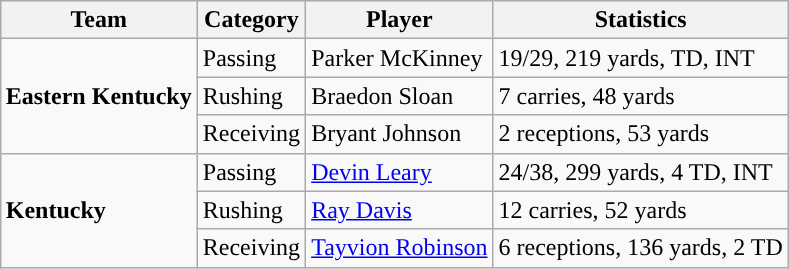<table class="wikitable" style="float: right;">
<tr>
<th>Team</th>
<th>Category</th>
<th>Player</th>
<th>Statistics</th>
</tr>
<tr>
<td rowspan=3><strong>Eastern Kentucky</strong></td>
<td>Passing</td>
<td>Parker McKinney</td>
<td>19/29, 219 yards, TD, INT</td>
</tr>
<tr>
<td>Rushing</td>
<td>Braedon Sloan</td>
<td>7 carries, 48 yards</td>
</tr>
<tr>
<td>Receiving</td>
<td>Bryant Johnson</td>
<td>2 receptions, 53 yards</td>
</tr>
<tr>
<td rowspan=3><strong>Kentucky</strong></td>
<td>Passing</td>
<td><a href='#'>Devin Leary</a></td>
<td>24/38, 299 yards, 4 TD, INT</td>
</tr>
<tr>
<td>Rushing</td>
<td><a href='#'>Ray Davis</a></td>
<td>12 carries, 52 yards</td>
</tr>
<tr>
<td>Receiving</td>
<td><a href='#'>Tayvion Robinson</a></td>
<td>6 receptions, 136 yards, 2 TD</td>
</tr>
</table>
